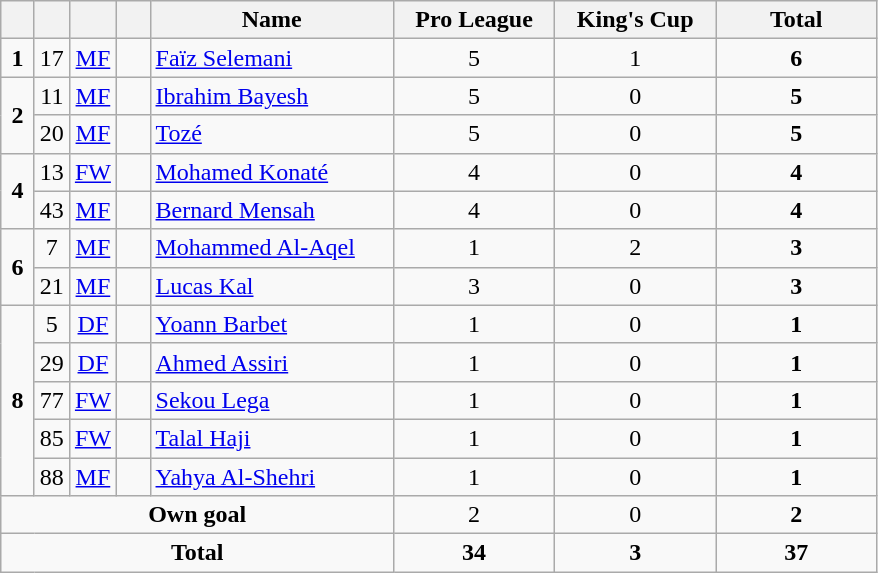<table class="wikitable" style="text-align:center">
<tr>
<th width=15></th>
<th width=15></th>
<th width=15></th>
<th width=15></th>
<th width=155>Name</th>
<th width=100>Pro League</th>
<th width=100>King's Cup</th>
<th width=100>Total</th>
</tr>
<tr>
<td><strong>1</strong></td>
<td>17</td>
<td><a href='#'>MF</a></td>
<td></td>
<td align=left><a href='#'>Faïz Selemani</a></td>
<td>5</td>
<td>1</td>
<td><strong>6</strong></td>
</tr>
<tr>
<td rowspan=2><strong>2</strong></td>
<td>11</td>
<td><a href='#'>MF</a></td>
<td></td>
<td align=left><a href='#'>Ibrahim Bayesh</a></td>
<td>5</td>
<td>0</td>
<td><strong>5</strong></td>
</tr>
<tr>
<td>20</td>
<td><a href='#'>MF</a></td>
<td></td>
<td align=left><a href='#'>Tozé</a></td>
<td>5</td>
<td>0</td>
<td><strong>5</strong></td>
</tr>
<tr>
<td rowspan=2><strong>4</strong></td>
<td>13</td>
<td><a href='#'>FW</a></td>
<td></td>
<td align=left><a href='#'>Mohamed Konaté</a></td>
<td>4</td>
<td>0</td>
<td><strong>4</strong></td>
</tr>
<tr>
<td>43</td>
<td><a href='#'>MF</a></td>
<td></td>
<td align=left><a href='#'>Bernard Mensah</a></td>
<td>4</td>
<td>0</td>
<td><strong>4</strong></td>
</tr>
<tr>
<td rowspan=2><strong>6</strong></td>
<td>7</td>
<td><a href='#'>MF</a></td>
<td></td>
<td align=left><a href='#'>Mohammed Al-Aqel</a></td>
<td>1</td>
<td>2</td>
<td><strong>3</strong></td>
</tr>
<tr>
<td>21</td>
<td><a href='#'>MF</a></td>
<td></td>
<td align=left><a href='#'>Lucas Kal</a></td>
<td>3</td>
<td>0</td>
<td><strong>3</strong></td>
</tr>
<tr>
<td rowspan=5><strong>8</strong></td>
<td>5</td>
<td><a href='#'>DF</a></td>
<td></td>
<td align=left><a href='#'>Yoann Barbet</a></td>
<td>1</td>
<td>0</td>
<td><strong>1</strong></td>
</tr>
<tr>
<td>29</td>
<td><a href='#'>DF</a></td>
<td></td>
<td align=left><a href='#'>Ahmed Assiri</a></td>
<td>1</td>
<td>0</td>
<td><strong>1</strong></td>
</tr>
<tr>
<td>77</td>
<td><a href='#'>FW</a></td>
<td></td>
<td align=left><a href='#'>Sekou Lega</a></td>
<td>1</td>
<td>0</td>
<td><strong>1</strong></td>
</tr>
<tr>
<td>85</td>
<td><a href='#'>FW</a></td>
<td></td>
<td align=left><a href='#'>Talal Haji</a></td>
<td>1</td>
<td>0</td>
<td><strong>1</strong></td>
</tr>
<tr>
<td>88</td>
<td><a href='#'>MF</a></td>
<td></td>
<td align=left><a href='#'>Yahya Al-Shehri</a></td>
<td>1</td>
<td>0</td>
<td><strong>1</strong></td>
</tr>
<tr>
<td colspan=5><strong>Own goal</strong></td>
<td>2</td>
<td>0</td>
<td><strong>2</strong></td>
</tr>
<tr>
<td colspan=5><strong>Total</strong></td>
<td><strong>34</strong></td>
<td><strong>3</strong></td>
<td><strong>37</strong></td>
</tr>
</table>
